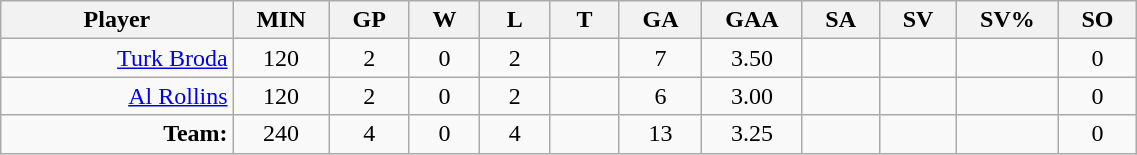<table class="wikitable sortable" width="60%">
<tr>
<th bgcolor="#DDDDFF" width="10%">Player</th>
<th width="3%" bgcolor="#DDDDFF">MIN</th>
<th width="3%" bgcolor="#DDDDFF">GP</th>
<th width="3%" bgcolor="#DDDDFF">W</th>
<th width="3%" bgcolor="#DDDDFF">L</th>
<th width="3%" bgcolor="#DDDDFF">T</th>
<th width="3%" bgcolor="#DDDDFF">GA</th>
<th width="3%" bgcolor="#DDDDFF">GAA</th>
<th width="3%" bgcolor="#DDDDFF">SA</th>
<th width="3%" bgcolor="#DDDDFF">SV</th>
<th width="3%" bgcolor="#DDDDFF">SV%</th>
<th width="3%" bgcolor="#DDDDFF">SO</th>
</tr>
<tr align="center">
<td align="right"><a href='#'>Turk Broda</a></td>
<td>120</td>
<td>2</td>
<td>0</td>
<td>2</td>
<td></td>
<td>7</td>
<td>3.50</td>
<td></td>
<td></td>
<td></td>
<td>0</td>
</tr>
<tr align="center">
<td align="right"><a href='#'>Al Rollins</a></td>
<td>120</td>
<td>2</td>
<td>0</td>
<td>2</td>
<td></td>
<td>6</td>
<td>3.00</td>
<td></td>
<td></td>
<td></td>
<td>0</td>
</tr>
<tr align="center">
<td align="right"><strong>Team:</strong></td>
<td>240</td>
<td>4</td>
<td>0</td>
<td>4</td>
<td></td>
<td>13</td>
<td>3.25</td>
<td></td>
<td></td>
<td></td>
<td>0</td>
</tr>
</table>
